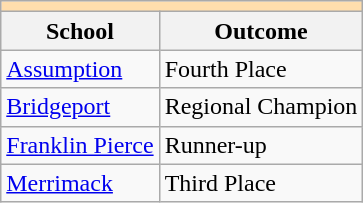<table class="wikitable" style="float:left; margin-right:1em;">
<tr>
<th colspan="3" style="background:#ffdead;"></th>
</tr>
<tr>
<th>School</th>
<th>Outcome</th>
</tr>
<tr>
<td><a href='#'>Assumption</a></td>
<td>Fourth Place</td>
</tr>
<tr>
<td><a href='#'>Bridgeport</a></td>
<td>Regional Champion</td>
</tr>
<tr>
<td><a href='#'>Franklin Pierce</a></td>
<td>Runner-up</td>
</tr>
<tr>
<td><a href='#'>Merrimack</a></td>
<td>Third Place</td>
</tr>
</table>
